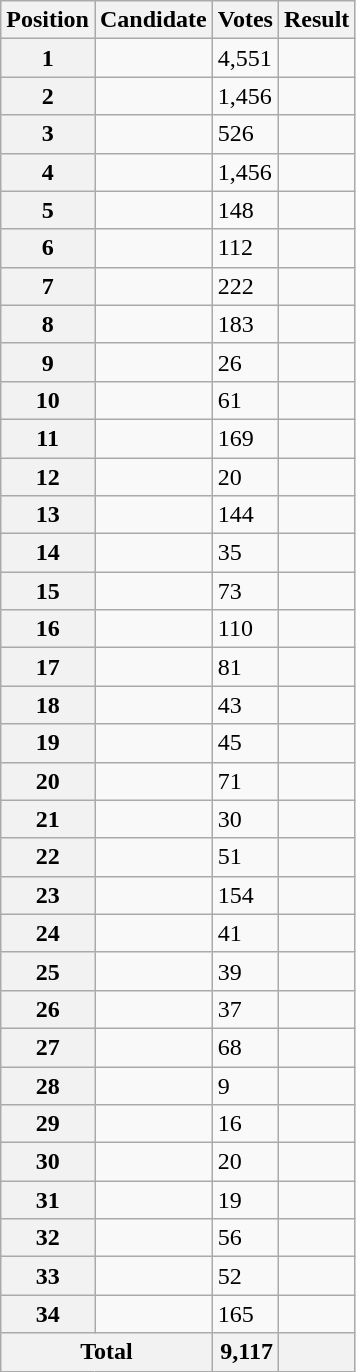<table class="wikitable sortable col3right">
<tr>
<th scope="col">Position</th>
<th scope="col">Candidate</th>
<th scope="col">Votes</th>
<th scope="col">Result</th>
</tr>
<tr>
<th scope="row">1</th>
<td></td>
<td>4,551</td>
<td></td>
</tr>
<tr>
<th scope="row">2</th>
<td></td>
<td>1,456</td>
<td></td>
</tr>
<tr>
<th scope="row">3</th>
<td></td>
<td>526</td>
<td></td>
</tr>
<tr>
<th scope="row">4</th>
<td></td>
<td>1,456</td>
<td></td>
</tr>
<tr>
<th scope="row">5</th>
<td></td>
<td>148</td>
<td></td>
</tr>
<tr>
<th scope="row">6</th>
<td></td>
<td>112</td>
<td></td>
</tr>
<tr>
<th scope="row">7</th>
<td></td>
<td>222</td>
<td></td>
</tr>
<tr>
<th scope="row">8</th>
<td></td>
<td>183</td>
<td></td>
</tr>
<tr>
<th scope="row">9</th>
<td></td>
<td>26</td>
<td></td>
</tr>
<tr>
<th scope="row">10</th>
<td></td>
<td>61</td>
<td></td>
</tr>
<tr>
<th scope="row">11</th>
<td></td>
<td>169</td>
<td></td>
</tr>
<tr>
<th scope="row">12</th>
<td></td>
<td>20</td>
<td></td>
</tr>
<tr>
<th scope="row">13</th>
<td></td>
<td>144</td>
<td></td>
</tr>
<tr>
<th scope="row">14</th>
<td></td>
<td>35</td>
<td></td>
</tr>
<tr>
<th scope="row">15</th>
<td></td>
<td>73</td>
<td></td>
</tr>
<tr>
<th scope="row">16</th>
<td></td>
<td>110</td>
<td></td>
</tr>
<tr>
<th scope="row">17</th>
<td></td>
<td>81</td>
<td></td>
</tr>
<tr>
<th scope="row">18</th>
<td></td>
<td>43</td>
<td></td>
</tr>
<tr>
<th scope="row">19</th>
<td></td>
<td>45</td>
<td></td>
</tr>
<tr>
<th scope="row">20</th>
<td></td>
<td>71</td>
<td></td>
</tr>
<tr>
<th scope="row">21</th>
<td></td>
<td>30</td>
<td></td>
</tr>
<tr>
<th scope="row">22</th>
<td></td>
<td>51</td>
<td></td>
</tr>
<tr>
<th scope="row">23</th>
<td></td>
<td>154</td>
<td></td>
</tr>
<tr>
<th scope="row">24</th>
<td></td>
<td>41</td>
<td></td>
</tr>
<tr>
<th scope="row">25</th>
<td></td>
<td>39</td>
<td></td>
</tr>
<tr>
<th scope="row">26</th>
<td></td>
<td>37</td>
<td></td>
</tr>
<tr>
<th scope="row">27</th>
<td></td>
<td>68</td>
<td></td>
</tr>
<tr>
<th scope="row">28</th>
<td></td>
<td>9</td>
<td></td>
</tr>
<tr>
<th scope="row">29</th>
<td></td>
<td>16</td>
<td></td>
</tr>
<tr>
<th scope="row">30</th>
<td></td>
<td>20</td>
<td></td>
</tr>
<tr>
<th scope="row">31</th>
<td></td>
<td>19</td>
<td></td>
</tr>
<tr>
<th scope="row">32</th>
<td></td>
<td>56</td>
<td></td>
</tr>
<tr>
<th scope="row">33</th>
<td></td>
<td>52</td>
<td></td>
</tr>
<tr>
<th scope="row">34</th>
<td></td>
<td>165</td>
<td></td>
</tr>
<tr class=sortbottom>
<th scope="row" colspan="2">Total</th>
<th style="text-align:right">9,117</th>
<th></th>
</tr>
</table>
